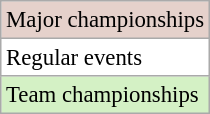<table class=wikitable style="font-size:95%">
<tr style="background:#e5d1cb;">
<td>Major championships</td>
</tr>
<tr style="background:#fff;">
<td>Regular events</td>
</tr>
<tr style="background:#D4F1C5;">
<td>Team championships</td>
</tr>
</table>
